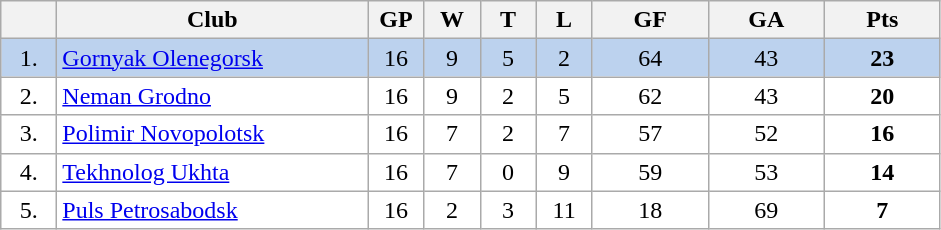<table class="wikitable">
<tr>
<th width="30"></th>
<th width="200">Club</th>
<th width="30">GP</th>
<th width="30">W</th>
<th width="30">T</th>
<th width="30">L</th>
<th width="70">GF</th>
<th width="70">GA</th>
<th width="70">Pts</th>
</tr>
<tr bgcolor="#BCD2EE" align="center">
<td>1.</td>
<td align="left"><a href='#'>Gornyak Olenegorsk</a></td>
<td>16</td>
<td>9</td>
<td>5</td>
<td>2</td>
<td>64</td>
<td>43</td>
<td><strong>23</strong></td>
</tr>
<tr bgcolor="#FFFFFF" align="center">
<td>2.</td>
<td align="left"><a href='#'>Neman Grodno</a></td>
<td>16</td>
<td>9</td>
<td>2</td>
<td>5</td>
<td>62</td>
<td>43</td>
<td><strong>20</strong></td>
</tr>
<tr bgcolor="#FFFFFF" align="center">
<td>3.</td>
<td align="left"><a href='#'>Polimir Novopolotsk</a></td>
<td>16</td>
<td>7</td>
<td>2</td>
<td>7</td>
<td>57</td>
<td>52</td>
<td><strong>16</strong></td>
</tr>
<tr bgcolor="#FFFFFF" align="center">
<td>4.</td>
<td align="left"><a href='#'>Tekhnolog Ukhta</a></td>
<td>16</td>
<td>7</td>
<td>0</td>
<td>9</td>
<td>59</td>
<td>53</td>
<td><strong>14</strong></td>
</tr>
<tr bgcolor="#FFFFFF" align="center">
<td>5.</td>
<td align="left"><a href='#'>Puls Petrosabodsk</a></td>
<td>16</td>
<td>2</td>
<td>3</td>
<td>11</td>
<td>18</td>
<td>69</td>
<td><strong>7</strong></td>
</tr>
</table>
